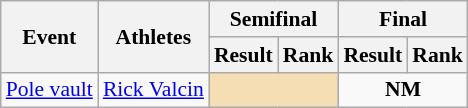<table class="wikitable" border="1" style="font-size:90%">
<tr>
<th rowspan=2>Event</th>
<th rowspan=2>Athletes</th>
<th colspan=2>Semifinal</th>
<th colspan=2>Final</th>
</tr>
<tr>
<th>Result</th>
<th>Rank</th>
<th>Result</th>
<th>Rank</th>
</tr>
<tr>
<td><a href='#'>Pole vault</a></td>
<td><a href='#'>Rick Valcin</a></td>
<td align=center colspan=2 bgcolor=wheat></td>
<td align=center colspan=2><strong>NM</strong></td>
</tr>
</table>
